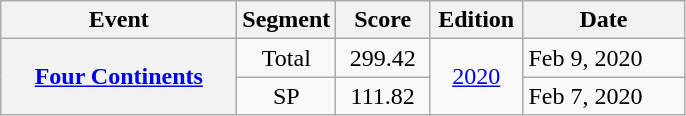<table class="wikitable plainrowheaders" style="text-align:center;">
<tr>
<th scope=col width=150px>Event</th>
<th scope=col width=55px>Segment</th>
<th scope=col width=55px>Score</th>
<th scope=col width=55px>Edition</th>
<th scope=col width=100px>Date</th>
</tr>
<tr>
<th scope=row rowspan=2><a href='#'>Four Continents</a></th>
<td>Total</td>
<td>299.42</td>
<td rowspan=2><a href='#'>2020</a></td>
<td align=left>Feb 9, 2020</td>
</tr>
<tr>
<td>SP</td>
<td>111.82</td>
<td align=left>Feb 7, 2020</td>
</tr>
</table>
